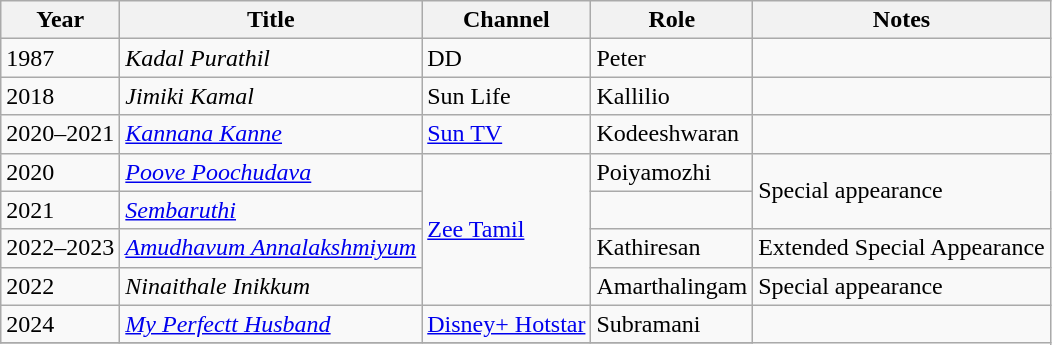<table class="wikitable sortable">
<tr>
<th scope="col">Year</th>
<th scope="col">Title</th>
<th scope="col">Channel</th>
<th scope="col">Role</th>
<th scope="col" class="unsortable">Notes</th>
</tr>
<tr>
<td>1987</td>
<td><em>Kadal Purathil</em></td>
<td>DD</td>
<td>Peter</td>
<td></td>
</tr>
<tr>
<td>2018</td>
<td><em>Jimiki Kamal</em></td>
<td>Sun Life</td>
<td>Kallilio</td>
<td></td>
</tr>
<tr>
<td>2020–2021</td>
<td><em><a href='#'>Kannana Kanne</a></em></td>
<td><a href='#'>Sun TV</a></td>
<td>Kodeeshwaran</td>
<td></td>
</tr>
<tr>
<td>2020</td>
<td><em><a href='#'>Poove Poochudava</a></em></td>
<td rowspan= "4"><a href='#'>Zee Tamil</a></td>
<td>Poiyamozhi</td>
<td rowspan= "2">Special appearance</td>
</tr>
<tr>
<td>2021</td>
<td><em><a href='#'>Sembaruthi</a></em></td>
<td></td>
</tr>
<tr>
<td>2022–2023</td>
<td><em><a href='#'>Amudhavum Annalakshmiyum</a></em></td>
<td>Kathiresan</td>
<td>Extended Special Appearance</td>
</tr>
<tr>
<td>2022</td>
<td><em>Ninaithale Inikkum</em></td>
<td>Amarthalingam</td>
<td>Special appearance</td>
</tr>
<tr>
<td>2024</td>
<td><em><a href='#'>My Perfectt Husband</a></em></td>
<td><a href='#'>Disney+ Hotstar</a></td>
<td>Subramani</td>
</tr>
<tr>
</tr>
</table>
